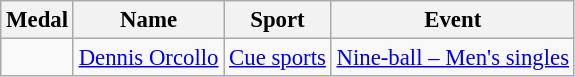<table class="wikitable sortable" style="font-size: 95%;">
<tr>
<th>Medal</th>
<th>Name</th>
<th>Sport</th>
<th>Event</th>
</tr>
<tr>
<td></td>
<td><a href='#'>Dennis Orcollo</a></td>
<td><a href='#'>Cue sports</a></td>
<td><a href='#'>Nine-ball – Men's singles</a></td>
</tr>
</table>
